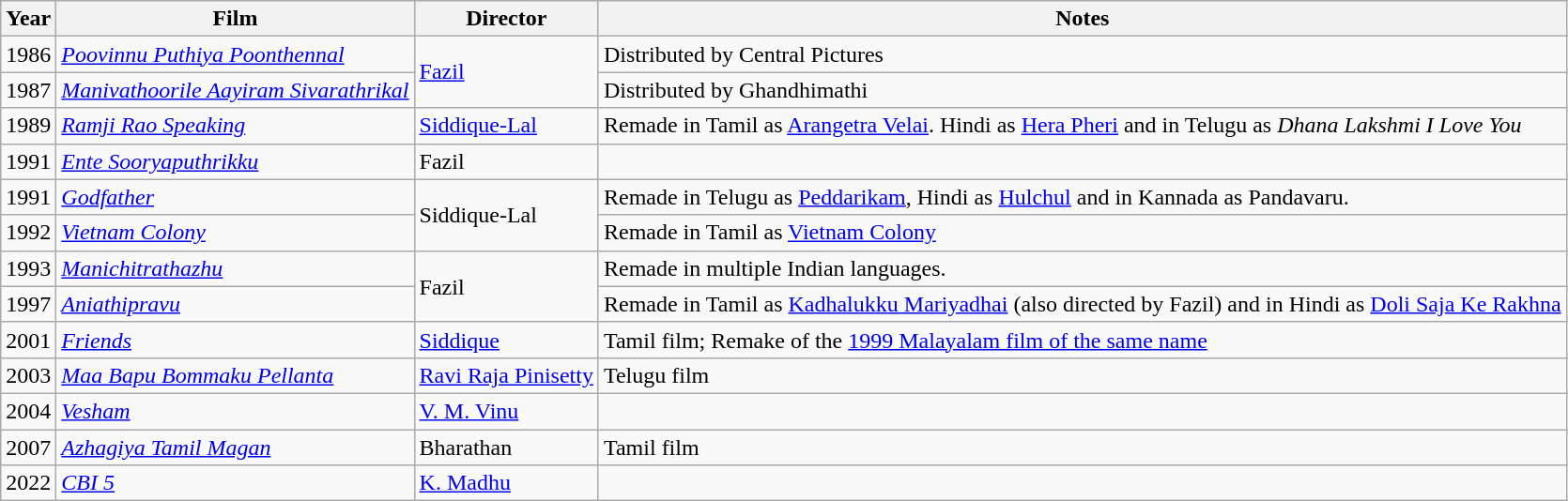<table class="wikitable sortable">
<tr>
<th>Year</th>
<th>Film</th>
<th>Director</th>
<th class="unsortable">Notes</th>
</tr>
<tr>
<td>1986</td>
<td><em><a href='#'>Poovinnu Puthiya Poonthennal</a></em></td>
<td rowspan="2"><a href='#'>Fazil</a></td>
<td>Distributed by Central Pictures</td>
</tr>
<tr>
<td>1987</td>
<td><em><a href='#'>Manivathoorile Aayiram Sivarathrikal</a></em></td>
<td>Distributed by Ghandhimathi</td>
</tr>
<tr>
<td>1989</td>
<td><em><a href='#'>Ramji Rao Speaking</a></em></td>
<td><a href='#'>Siddique-Lal</a></td>
<td>Remade in Tamil as <a href='#'>Arangetra Velai</a>. Hindi as <a href='#'>Hera Pheri</a> and in Telugu as <em>Dhana Lakshmi I Love You</em></td>
</tr>
<tr>
<td>1991</td>
<td><em><a href='#'>Ente Sooryaputhrikku</a></em></td>
<td>Fazil</td>
<td></td>
</tr>
<tr>
<td>1991</td>
<td><em><a href='#'>Godfather</a></em></td>
<td rowspan="2">Siddique-Lal</td>
<td>Remade in Telugu as <a href='#'>Peddarikam</a>,  Hindi as <a href='#'>Hulchul</a> and in Kannada as Pandavaru.</td>
</tr>
<tr>
<td>1992</td>
<td><em><a href='#'>Vietnam Colony</a></em></td>
<td>Remade in Tamil as <a href='#'>Vietnam Colony</a></td>
</tr>
<tr>
<td>1993</td>
<td><em><a href='#'>Manichitrathazhu</a></em></td>
<td rowspan="2">Fazil</td>
<td>Remade in multiple Indian languages.</td>
</tr>
<tr>
<td>1997</td>
<td><em><a href='#'>Aniathipravu</a></em></td>
<td>Remade in Tamil as <a href='#'>Kadhalukku Mariyadhai</a> (also directed by Fazil) and in Hindi as <a href='#'>Doli Saja Ke Rakhna</a></td>
</tr>
<tr>
<td>2001</td>
<td><em><a href='#'>Friends</a></em></td>
<td><a href='#'>Siddique</a></td>
<td>Tamil film; Remake of the <a href='#'>1999 Malayalam film of the same name</a></td>
</tr>
<tr>
<td>2003</td>
<td><em><a href='#'>Maa Bapu Bommaku Pellanta</a></em></td>
<td><a href='#'>Ravi Raja Pinisetty</a></td>
<td>Telugu film</td>
</tr>
<tr>
<td>2004</td>
<td><em><a href='#'>Vesham</a></em></td>
<td><a href='#'>V. M. Vinu</a></td>
<td></td>
</tr>
<tr>
<td>2007</td>
<td><em><a href='#'>Azhagiya Tamil Magan</a></em></td>
<td>Bharathan</td>
<td>Tamil film</td>
</tr>
<tr>
<td>2022</td>
<td><em><a href='#'>CBI 5</a></em></td>
<td><a href='#'>K. Madhu</a></td>
<td></td>
</tr>
</table>
